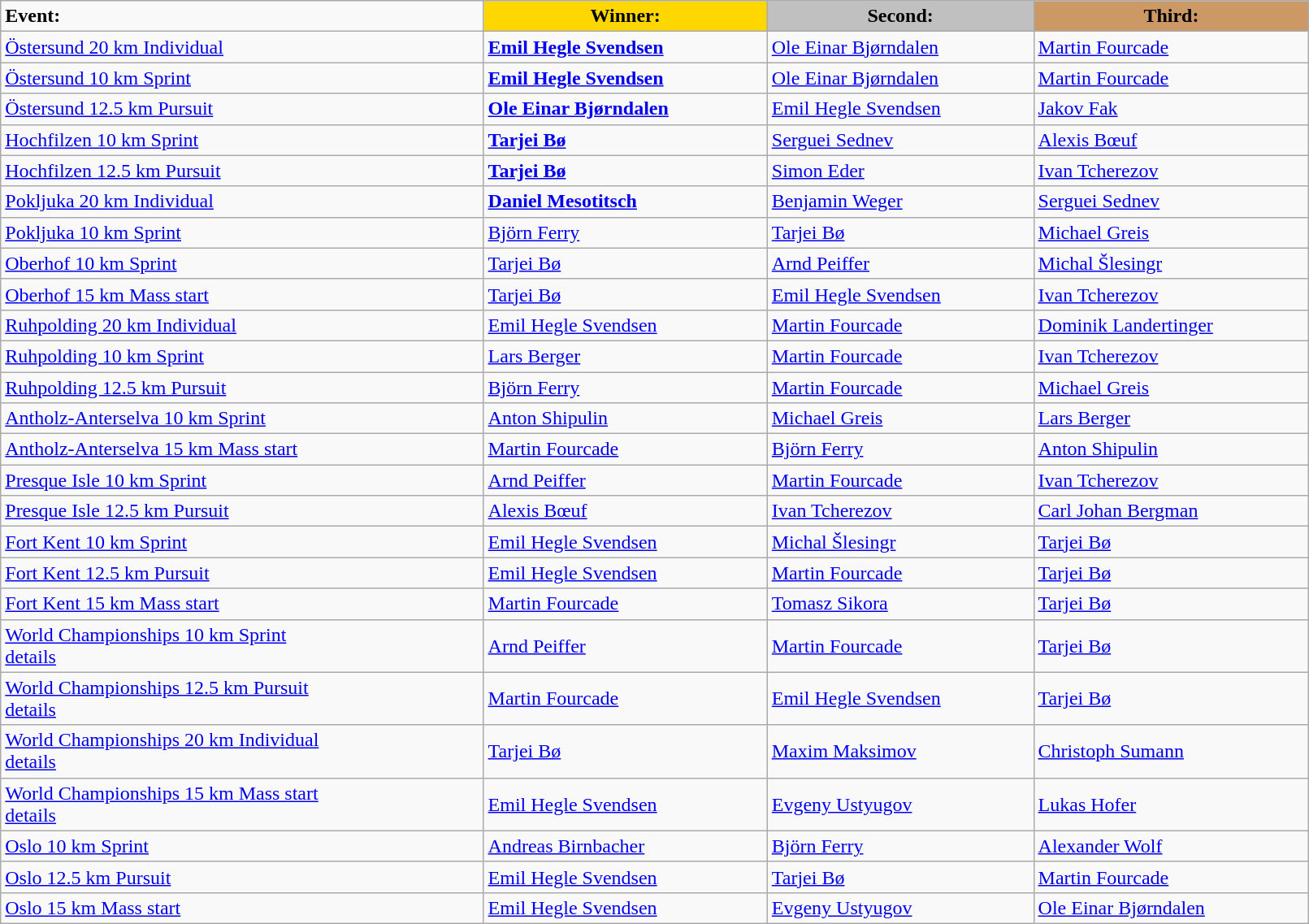<table class="wikitable" width=85%>
<tr>
<td><strong>Event:</strong></td>
<td style="text-align:center;background-color:gold;"><strong>Winner:</strong></td>
<td style="text-align:center;background-color:silver;"><strong>Second:</strong></td>
<td style="text-align:center;background-color:#CC9966;"><strong>Third:</strong></td>
</tr>
<tr>
<td><a href='#'>Östersund 20 km Individual</a><br></td>
<td><strong><a href='#'>Emil Hegle Svendsen</a></strong><br><small></small></td>
<td><a href='#'>Ole Einar Bjørndalen</a><br><small></small></td>
<td><a href='#'>Martin Fourcade</a><br><small></small></td>
</tr>
<tr>
<td><a href='#'>Östersund 10 km Sprint</a><br></td>
<td><strong><a href='#'>Emil Hegle Svendsen</a></strong><br><small></small></td>
<td><a href='#'>Ole Einar Bjørndalen</a><br><small></small></td>
<td><a href='#'>Martin Fourcade</a><br><small></small></td>
</tr>
<tr>
<td><a href='#'>Östersund 12.5 km Pursuit</a><br></td>
<td><strong><a href='#'>Ole Einar Bjørndalen</a></strong><br><small></small></td>
<td><a href='#'>Emil Hegle Svendsen</a><br><small></small></td>
<td><a href='#'>Jakov Fak</a><br><small></small></td>
</tr>
<tr>
<td><a href='#'>Hochfilzen 10 km Sprint</a><br></td>
<td><strong><a href='#'>Tarjei Bø</a></strong><br><small></small></td>
<td><a href='#'>Serguei Sednev</a><br><small></small></td>
<td><a href='#'>Alexis Bœuf</a><br><small></small></td>
</tr>
<tr>
<td><a href='#'>Hochfilzen 12.5 km Pursuit</a><br></td>
<td><strong><a href='#'>Tarjei Bø</a></strong><br><small></small></td>
<td><a href='#'>Simon Eder</a><br><small></small></td>
<td><a href='#'>Ivan Tcherezov</a><br><small></small></td>
</tr>
<tr>
<td><a href='#'>Pokljuka 20 km Individual</a><br><em></em></td>
<td><strong><a href='#'>Daniel Mesotitsch</a></strong><br><small></small></td>
<td><a href='#'>Benjamin Weger</a><br><small></small></td>
<td><a href='#'>Serguei Sednev</a><br><small></small></td>
</tr>
<tr>
<td><a href='#'>Pokljuka 10 km Sprint</a><br><em><strong></td>
<td></strong><a href='#'>Björn Ferry</a><strong><br><small></small></td>
<td><a href='#'>Tarjei Bø</a><br><small></small></td>
<td><a href='#'>Michael Greis</a><br><small></small></td>
</tr>
<tr>
<td><a href='#'>Oberhof 10 km Sprint</a><br></em><em></td>
<td></strong><a href='#'>Tarjei Bø</a><strong><br><small></small></td>
<td><a href='#'>Arnd Peiffer</a><br><small></small></td>
<td><a href='#'>Michal Šlesingr</a><br><small></small></td>
</tr>
<tr>
<td><a href='#'>Oberhof 15 km Mass start</a><br></em><em></td>
<td></strong><a href='#'>Tarjei Bø</a><strong><br><small></small></td>
<td><a href='#'>Emil Hegle Svendsen</a><br><small></small></td>
<td><a href='#'>Ivan Tcherezov</a><br><small></small></td>
</tr>
<tr>
<td><a href='#'>Ruhpolding 20 km Individual</a><br></em><em></td>
<td></strong><a href='#'>Emil Hegle Svendsen</a><strong><br><small></small></td>
<td><a href='#'>Martin Fourcade</a><br><small></small></td>
<td><a href='#'>Dominik Landertinger</a><br><small></small></td>
</tr>
<tr>
<td><a href='#'>Ruhpolding 10 km Sprint</a><br></td>
<td></strong><a href='#'>Lars Berger</a><strong><br><small></small></td>
<td><a href='#'>Martin Fourcade</a><br><small></small></td>
<td><a href='#'>Ivan Tcherezov</a><br><small></small></td>
</tr>
<tr>
<td><a href='#'>Ruhpolding 12.5 km Pursuit</a><br></td>
<td></strong><a href='#'>Björn Ferry</a><strong><br><small></small></td>
<td><a href='#'>Martin Fourcade</a><br><small></small></td>
<td><a href='#'>Michael Greis</a><br><small></small></td>
</tr>
<tr>
<td><a href='#'>Antholz-Anterselva 10 km Sprint</a><br></td>
<td></strong><a href='#'>Anton Shipulin</a><strong><br><small></small></td>
<td><a href='#'>Michael Greis</a><br><small></small></td>
<td><a href='#'>Lars Berger</a><br><small></small></td>
</tr>
<tr>
<td><a href='#'>Antholz-Anterselva 15 km Mass start</a><br></em><em></td>
<td></strong><a href='#'>Martin Fourcade</a><strong><br><small></small></td>
<td><a href='#'>Björn Ferry</a><br><small></small></td>
<td><a href='#'>Anton Shipulin</a><br><small></small></td>
</tr>
<tr>
<td><a href='#'>Presque Isle 10 km Sprint</a><br></td>
<td></strong><a href='#'>Arnd Peiffer</a><strong><br><small></small></td>
<td><a href='#'>Martin Fourcade</a><br><small></small></td>
<td><a href='#'>Ivan Tcherezov</a><br><small></small></td>
</tr>
<tr>
<td><a href='#'>Presque Isle 12.5 km Pursuit</a><br></td>
<td></strong><a href='#'>Alexis Bœuf</a><strong><br><small></small></td>
<td><a href='#'>Ivan Tcherezov</a><br><small></small></td>
<td><a href='#'>Carl Johan Bergman</a><br><small></small></td>
</tr>
<tr>
<td><a href='#'>Fort Kent 10 km Sprint</a><br></td>
<td></strong><a href='#'>Emil Hegle Svendsen</a><strong><br><small></small></td>
<td><a href='#'>Michal Šlesingr</a><br><small></small></td>
<td><a href='#'>Tarjei Bø</a><br><small></small></td>
</tr>
<tr>
<td><a href='#'>Fort Kent 12.5 km Pursuit</a><br></td>
<td></strong><a href='#'>Emil Hegle Svendsen</a><strong><br><small></small></td>
<td><a href='#'>Martin Fourcade</a><br><small></small></td>
<td><a href='#'>Tarjei Bø</a><br><small></small></td>
</tr>
<tr>
<td><a href='#'>Fort Kent 15 km Mass start</a><br></td>
<td></strong><a href='#'>Martin Fourcade</a><strong><br><small></small></td>
<td><a href='#'>Tomasz Sikora</a><br><small></small></td>
<td><a href='#'>Tarjei Bø</a><br><small></small></td>
</tr>
<tr>
<td><a href='#'>World Championships 10 km Sprint</a><br></em><a href='#'>details</a><em></td>
<td></strong><a href='#'>Arnd Peiffer</a><strong><br><small></small></td>
<td><a href='#'>Martin Fourcade</a><br><small></small></td>
<td><a href='#'>Tarjei Bø</a><br><small></small></td>
</tr>
<tr>
<td><a href='#'>World Championships 12.5 km Pursuit</a><br></em><a href='#'>details</a><em></td>
<td></strong><a href='#'>Martin Fourcade</a><strong><br><small></small></td>
<td><a href='#'>Emil Hegle Svendsen</a><br><small></small></td>
<td><a href='#'>Tarjei Bø</a><br><small></small></td>
</tr>
<tr>
<td><a href='#'>World Championships 20 km Individual</a><br></em><a href='#'>details</a><em></td>
<td></strong><a href='#'>Tarjei Bø</a><strong><br><small></small></td>
<td><a href='#'>Maxim Maksimov</a><br><small></small></td>
<td><a href='#'>Christoph Sumann</a><br><small></small></td>
</tr>
<tr>
<td><a href='#'>World Championships 15 km Mass start</a><br></em><a href='#'>details</a><em></td>
<td></strong><a href='#'>Emil Hegle Svendsen</a><strong><br><small></small></td>
<td><a href='#'>Evgeny Ustyugov</a><br><small></small></td>
<td><a href='#'>Lukas Hofer</a><br><small></small></td>
</tr>
<tr>
<td><a href='#'>Oslo 10 km Sprint</a><br></td>
<td></strong><a href='#'>Andreas Birnbacher</a><strong><br><small></small></td>
<td><a href='#'>Björn Ferry</a><br><small></small></td>
<td><a href='#'>Alexander Wolf</a><br><small></small></td>
</tr>
<tr>
<td><a href='#'>Oslo 12.5 km Pursuit</a><br></td>
<td></strong><a href='#'>Emil Hegle Svendsen</a><strong><br><small></small></td>
<td><a href='#'>Tarjei Bø</a><br><small></small></td>
<td><a href='#'>Martin Fourcade</a><br><small></small></td>
</tr>
<tr>
<td><a href='#'>Oslo 15 km Mass start</a><br></td>
<td></strong><a href='#'>Emil Hegle Svendsen</a><strong><br><small></small></td>
<td><a href='#'>Evgeny Ustyugov</a><br><small></small></td>
<td><a href='#'>Ole Einar Bjørndalen</a><br><small></small></td>
</tr>
</table>
